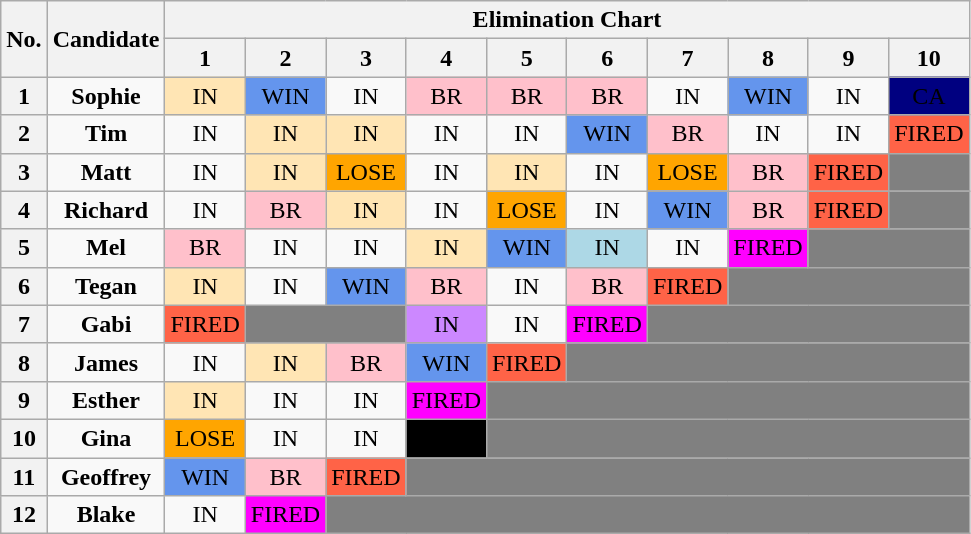<table class="wikitable" style="text-align:center;">
<tr>
<th rowspan="2">No.</th>
<th rowspan="2">Candidate</th>
<th colspan="10">Elimination Chart</th>
</tr>
<tr>
<th>1</th>
<th>2</th>
<th>3</th>
<th>4</th>
<th>5</th>
<th>6</th>
<th>7</th>
<th>8</th>
<th>9</th>
<th>10</th>
</tr>
<tr>
<th>1</th>
<td><strong>Sophie</strong></td>
<td bgcolor="#FFE5B4">IN</td>
<td bgcolor="cornflowerblue">WIN</td>
<td>IN</td>
<td bgcolor="pink">BR</td>
<td bgcolor="pink">BR</td>
<td bgcolor="pink">BR</td>
<td>IN</td>
<td bgcolor="cornflowerblue">WIN</td>
<td>IN</td>
<td bgcolor="navy"><span> CA </span></td>
</tr>
<tr>
<th>2</th>
<td><strong>Tim</strong></td>
<td>IN</td>
<td bgcolor="#FFE5B4">IN</td>
<td bgcolor="#FFE5B4">IN</td>
<td>IN</td>
<td>IN</td>
<td bgcolor="cornflowerblue">WIN</td>
<td bgcolor="pink">BR</td>
<td>IN</td>
<td>IN</td>
<td bgcolor="tomato">FIRED</td>
</tr>
<tr>
<th>3</th>
<td><strong>Matt</strong></td>
<td>IN</td>
<td bgcolor="#FFE5B4">IN</td>
<td bgcolor="orange">LOSE</td>
<td>IN</td>
<td bgcolor="#FFE5B4">IN</td>
<td>IN</td>
<td bgcolor="orange">LOSE</td>
<td bgcolor="pink">BR</td>
<td bgcolor="tomato">FIRED</td>
<td colspan="1" bgcolor="grey"></td>
</tr>
<tr>
<th>4</th>
<td><strong>Richard</strong></td>
<td>IN</td>
<td bgcolor="pink">BR</td>
<td bgcolor="#FFE5B4">IN</td>
<td>IN</td>
<td bgcolor="orange">LOSE</td>
<td>IN</td>
<td bgcolor="cornflowerblue">WIN</td>
<td bgcolor="pink">BR</td>
<td bgcolor="tomato">FIRED</td>
<td colspan="1" bgcolor="grey"></td>
</tr>
<tr>
<th>5</th>
<td><strong>Mel</strong></td>
<td bgcolor="pink">BR</td>
<td>IN</td>
<td>IN</td>
<td bgcolor="#FFE5B4">IN</td>
<td bgcolor="cornflowerblue">WIN</td>
<td style="background:lightblue;">IN</td>
<td>IN</td>
<td bgcolor="magenta">FIRED</td>
<td colspan="2" bgcolor="grey"></td>
</tr>
<tr>
<th>6</th>
<td><strong>Tegan</strong></td>
<td bgcolor="#FFE5B4">IN</td>
<td>IN</td>
<td bgcolor="cornflowerblue">WIN</td>
<td bgcolor="pink">BR</td>
<td>IN</td>
<td bgcolor="pink">BR</td>
<td bgcolor="tomato">FIRED</td>
<td colspan="3" bgcolor="grey"></td>
</tr>
<tr>
<th>7</th>
<td><strong>Gabi</strong></td>
<td bgcolor="tomato">FIRED</td>
<td colspan="2" bgcolor="grey"></td>
<td style="background:#cc88ff;">IN</td>
<td>IN</td>
<td bgcolor="magenta">FIRED</td>
<td colspan="4" bgcolor="grey"></td>
</tr>
<tr>
<th>8</th>
<td><strong>James</strong></td>
<td>IN</td>
<td bgcolor="#FFE5B4">IN</td>
<td bgcolor="pink">BR</td>
<td bgcolor="cornflowerblue">WIN</td>
<td bgcolor="tomato">FIRED</td>
<td colspan="5" bgcolor="grey"></td>
</tr>
<tr>
<th>9</th>
<td><strong>Esther</strong></td>
<td bgcolor="#FFE5B4">IN</td>
<td>IN</td>
<td>IN</td>
<td bgcolor="magenta">FIRED</td>
<td colspan="6" bgcolor="grey"></td>
</tr>
<tr>
<th>10</th>
<td><strong>Gina</strong></td>
<td bgcolor="orange">LOSE</td>
<td>IN</td>
<td>IN</td>
<td style="background:black;"><span> QUIT </span></td>
<td colspan="6" bgcolor="grey"></td>
</tr>
<tr>
<th>11</th>
<td><strong>Geoffrey</strong></td>
<td bgcolor="cornflowerblue">WIN</td>
<td bgcolor="pink">BR</td>
<td bgcolor="tomato">FIRED</td>
<td colspan="7" bgcolor="grey"></td>
</tr>
<tr>
<th>12</th>
<td><strong>Blake</strong></td>
<td>IN</td>
<td bgcolor="magenta">FIRED</td>
<td colspan="8" bgcolor="grey"></td>
</tr>
</table>
